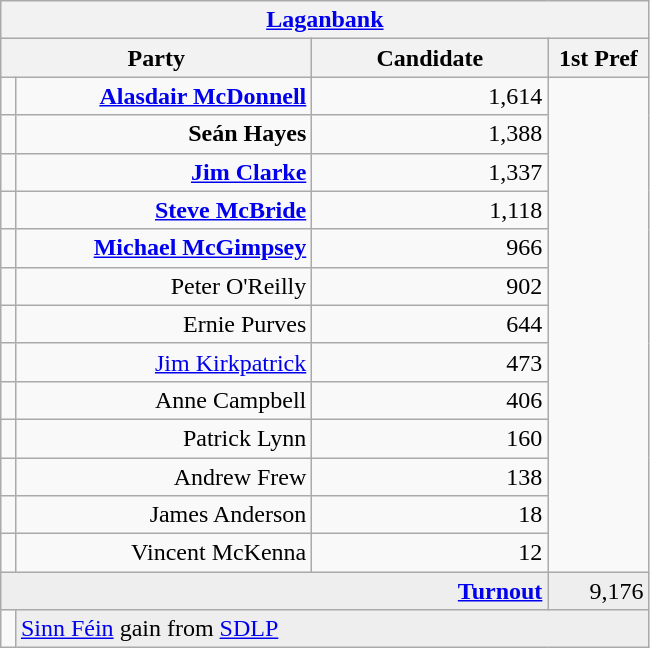<table class="wikitable">
<tr>
<th colspan="4" align="center"><a href='#'>Laganbank</a></th>
</tr>
<tr>
<th colspan="2" align="center" width=200>Party</th>
<th width=150>Candidate</th>
<th width=60>1st Pref</th>
</tr>
<tr>
<td></td>
<td align="right"><strong><a href='#'>Alasdair McDonnell</a></strong></td>
<td align="right">1,614</td>
</tr>
<tr>
<td></td>
<td align="right"><strong>Seán Hayes</strong></td>
<td align="right">1,388</td>
</tr>
<tr>
<td></td>
<td align="right"><strong><a href='#'>Jim Clarke</a></strong></td>
<td align="right">1,337</td>
</tr>
<tr>
<td></td>
<td align="right"><strong><a href='#'>Steve McBride</a></strong></td>
<td align="right">1,118</td>
</tr>
<tr>
<td></td>
<td align="right"><strong><a href='#'>Michael McGimpsey</a></strong></td>
<td align="right">966</td>
</tr>
<tr>
<td></td>
<td align="right">Peter O'Reilly</td>
<td align="right">902</td>
</tr>
<tr>
<td></td>
<td align="right">Ernie Purves</td>
<td align="right">644</td>
</tr>
<tr>
<td></td>
<td align="right"><a href='#'>Jim Kirkpatrick</a></td>
<td align="right">473</td>
</tr>
<tr>
<td></td>
<td align="right">Anne Campbell</td>
<td align="right">406</td>
</tr>
<tr>
<td></td>
<td align="right">Patrick Lynn</td>
<td align="right">160</td>
</tr>
<tr>
<td></td>
<td align="right">Andrew Frew</td>
<td align="right">138</td>
</tr>
<tr>
<td></td>
<td align="right">James Anderson</td>
<td align="right">18</td>
</tr>
<tr>
<td></td>
<td align="right">Vincent McKenna</td>
<td align="right">12</td>
</tr>
<tr bgcolor="EEEEEE">
<td colspan=3 align="right"><strong><a href='#'>Turnout</a></strong></td>
<td align="right">9,176</td>
</tr>
<tr>
<td bgcolor=></td>
<td colspan=3 bgcolor="EEEEEE"><a href='#'>Sinn Féin</a> gain from <a href='#'>SDLP</a></td>
</tr>
</table>
